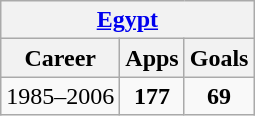<table class="wikitable" style="text-align: center;">
<tr>
<th colspan=3><a href='#'>Egypt</a></th>
</tr>
<tr>
<th>Career</th>
<th>Apps</th>
<th>Goals</th>
</tr>
<tr>
<td>1985–2006</td>
<td><strong>177</strong></td>
<td><strong>69</strong></td>
</tr>
</table>
